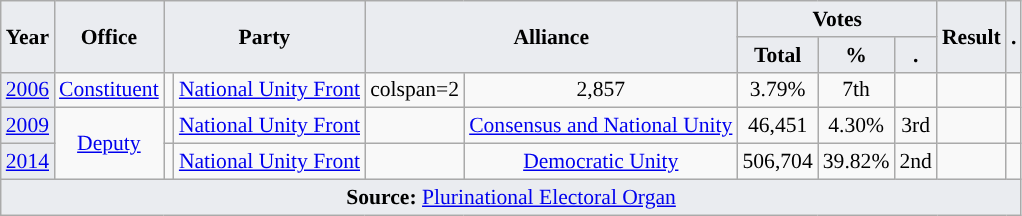<table class="wikitable" style="font-size:90%; text-align:center;">
<tr>
<th style="background-color:#EAECF0;" rowspan=2>Year</th>
<th style="background-color:#EAECF0;" rowspan=2>Office</th>
<th style="background-color:#EAECF0;" colspan=2 rowspan=2>Party</th>
<th style="background-color:#EAECF0;" colspan=2 rowspan=2>Alliance</th>
<th style="background-color:#EAECF0;" colspan=3>Votes</th>
<th style="background-color:#EAECF0;" rowspan=2>Result</th>
<th style="background-color:#EAECF0;" rowspan=2>.</th>
</tr>
<tr>
<th style="background-color:#EAECF0;">Total</th>
<th style="background-color:#EAECF0;">%</th>
<th style="background-color:#EAECF0;">.</th>
</tr>
<tr>
<td style="background-color:#EAECF0;"><a href='#'>2006</a></td>
<td><a href='#'>Constituent</a></td>
<td style="background-color:"></td>
<td><a href='#'>National Unity Front</a></td>
<td>colspan=2 </td>
<td>2,857</td>
<td>3.79%</td>
<td>7th</td>
<td></td>
<td></td>
</tr>
<tr>
<td style="background-color:#EAECF0;"><a href='#'>2009</a></td>
<td rowspan=2><a href='#'>Deputy</a></td>
<td style="background-color:"></td>
<td><a href='#'>National Unity Front</a></td>
<td style="background-color:"></td>
<td><a href='#'>Consensus and National Unity</a></td>
<td>46,451</td>
<td>4.30%</td>
<td>3rd</td>
<td></td>
<td></td>
</tr>
<tr>
<td style="background-color:#EAECF0;"><a href='#'>2014</a></td>
<td style="background-color:"></td>
<td><a href='#'>National Unity Front</a></td>
<td style="background-color:"></td>
<td><a href='#'>Democratic Unity</a></td>
<td>506,704</td>
<td>39.82%</td>
<td>2nd</td>
<td></td>
<td></td>
</tr>
<tr>
<td style="background-color:#EAECF0;" colspan=11><strong>Source:</strong> <a href='#'>Plurinational Electoral Organ</a>  </td>
</tr>
</table>
